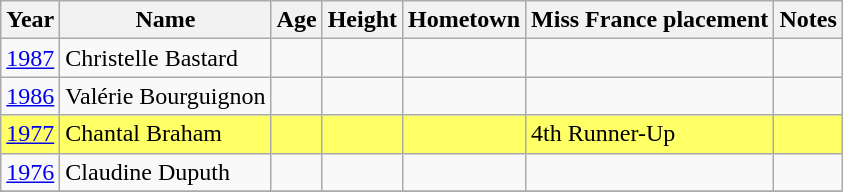<table class="wikitable sortable">
<tr>
<th>Year</th>
<th>Name</th>
<th>Age</th>
<th>Height</th>
<th>Hometown</th>
<th>Miss France placement</th>
<th>Notes</th>
</tr>
<tr>
<td><a href='#'>1987</a></td>
<td>Christelle Bastard</td>
<td></td>
<td></td>
<td></td>
<td></td>
<td></td>
</tr>
<tr>
<td><a href='#'>1986</a></td>
<td>Valérie Bourguignon</td>
<td></td>
<td></td>
<td></td>
<td></td>
<td></td>
</tr>
<tr bgcolor=#FFFF66>
<td><a href='#'>1977</a></td>
<td>Chantal Braham</td>
<td></td>
<td></td>
<td></td>
<td>4th Runner-Up</td>
<td></td>
</tr>
<tr>
<td><a href='#'>1976</a></td>
<td>Claudine Duputh</td>
<td></td>
<td></td>
<td></td>
<td></td>
<td></td>
</tr>
<tr>
</tr>
</table>
